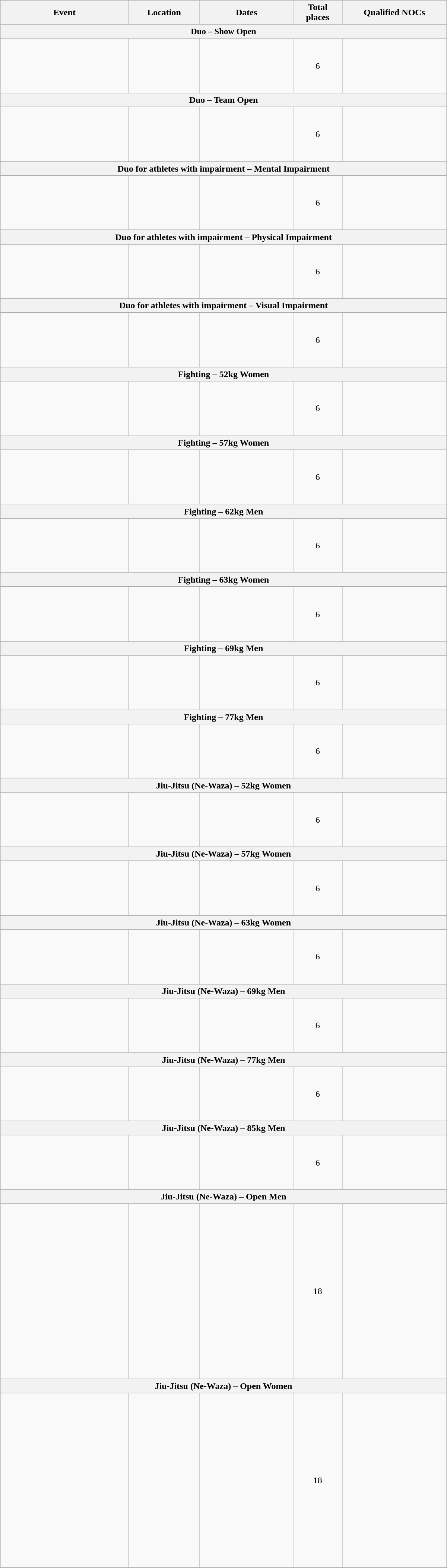<table class="wikitable" width=800>
<tr>
<th>Event</th>
<th width=120>Location</th>
<th width=160>Dates</th>
<th width=80>Total places</th>
<th width=180>Qualified NOCs</th>
</tr>
<tr style="font-size:95%;">
<th colspan=5>Duo – Show Open</th>
</tr>
<tr>
<td></td>
<td></td>
<td></td>
<td align="center">6</td>
<td><br><br><br><br><br></td>
</tr>
<tr>
<th colspan=5>Duo – Team Open</th>
</tr>
<tr>
<td></td>
<td></td>
<td></td>
<td align="center">6</td>
<td><br><br><br><br><br></td>
</tr>
<tr>
<th colspan=5>Duo for athletes with impairment – Mental Impairment</th>
</tr>
<tr>
<td></td>
<td></td>
<td></td>
<td align="center">6</td>
<td><br><br><br><br><br></td>
</tr>
<tr>
<th colspan=5>Duo for athletes with impairment – Physical Impairment</th>
</tr>
<tr>
<td></td>
<td></td>
<td></td>
<td align="center">6</td>
<td><br><br><br><br><br></td>
</tr>
<tr>
<th colspan=5>Duo for athletes with impairment – Visual Impairment</th>
</tr>
<tr>
<td></td>
<td></td>
<td></td>
<td align="center">6</td>
<td><br><br><br><br><br></td>
</tr>
<tr>
<th colspan=5>Fighting – 52kg Women</th>
</tr>
<tr>
<td></td>
<td></td>
<td></td>
<td align="center">6</td>
<td><br><br><br><br><br></td>
</tr>
<tr>
<th colspan=5>Fighting – 57kg Women</th>
</tr>
<tr>
<td></td>
<td></td>
<td></td>
<td align="center">6</td>
<td><br><br><br><br><br></td>
</tr>
<tr>
<th colspan=5>Fighting – 62kg Men</th>
</tr>
<tr>
<td></td>
<td></td>
<td></td>
<td align="center">6</td>
<td><br><br><br><br><br></td>
</tr>
<tr>
<th colspan=5>Fighting – 63kg Women</th>
</tr>
<tr>
<td></td>
<td></td>
<td></td>
<td align="center">6</td>
<td><br><br><br><br><br></td>
</tr>
<tr>
<th colspan=5>Fighting – 69kg Men</th>
</tr>
<tr>
<td></td>
<td></td>
<td></td>
<td align="center">6</td>
<td><br><br><br><br><br></td>
</tr>
<tr>
<th colspan=5>Fighting – 77kg Men</th>
</tr>
<tr>
<td></td>
<td></td>
<td></td>
<td align="center">6</td>
<td><br><br><br><br><br></td>
</tr>
<tr>
<th colspan=5>Jiu-Jitsu (Ne-Waza) – 52kg Women</th>
</tr>
<tr>
<td></td>
<td></td>
<td></td>
<td align="center">6</td>
<td><br><br><br><br><br></td>
</tr>
<tr>
<th colspan=5>Jiu-Jitsu (Ne-Waza) – 57kg Women</th>
</tr>
<tr>
<td></td>
<td></td>
<td></td>
<td align="center">6</td>
<td><br><br><br><br><br></td>
</tr>
<tr>
<th colspan=5>Jiu-Jitsu (Ne-Waza) – 63kg Women</th>
</tr>
<tr>
<td></td>
<td></td>
<td></td>
<td align="center">6</td>
<td><br><br><br><br><br></td>
</tr>
<tr>
<th colspan=5>Jiu-Jitsu (Ne-Waza) – 69kg Men</th>
</tr>
<tr>
<td></td>
<td></td>
<td></td>
<td align="center">6</td>
<td><br><br><br><br><br></td>
</tr>
<tr>
<th colspan=5>Jiu-Jitsu (Ne-Waza) – 77kg Men</th>
</tr>
<tr>
<td></td>
<td></td>
<td></td>
<td align="center">6</td>
<td><br><br><br><br><br></td>
</tr>
<tr>
<th colspan=5>Jiu-Jitsu (Ne-Waza) – 85kg Men</th>
</tr>
<tr>
<td></td>
<td></td>
<td></td>
<td align="center">6</td>
<td><br><br><br><br><br></td>
</tr>
<tr>
<th colspan=5>Jiu-Jitsu (Ne-Waza) – Open Men</th>
</tr>
<tr>
<td></td>
<td></td>
<td></td>
<td align="center">18</td>
<td><br><br><br><br><br><br><br><br><br><br><br><br><br><br><br><br><br></td>
</tr>
<tr>
<th colspan=5>Jiu-Jitsu (Ne-Waza) – Open Women</th>
</tr>
<tr>
<td></td>
<td></td>
<td></td>
<td align="center">18</td>
<td><br><br><br><br><br><br><br><br><br><br><br><br><br><br><br><br><br></td>
</tr>
<tr>
</tr>
</table>
